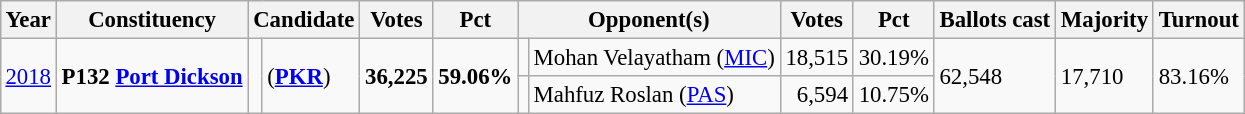<table class="wikitable" style="margin:0.5em ; font-size:95%">
<tr>
<th>Year</th>
<th>Constituency</th>
<th colspan=2>Candidate</th>
<th>Votes</th>
<th>Pct</th>
<th colspan=2>Opponent(s)</th>
<th>Votes</th>
<th>Pct</th>
<th>Ballots cast</th>
<th>Majority</th>
<th>Turnout</th>
</tr>
<tr>
<td rowspan=2><a href='#'>2018</a></td>
<td rowspan=2><strong>P132 <a href='#'>Port Dickson</a></strong></td>
<td rowspan=2 ></td>
<td rowspan=2> (<a href='#'><strong>PKR</strong></a>)</td>
<td rowspan=2 align=right><strong>36,225</strong></td>
<td rowspan=2><strong>59.06%</strong></td>
<td></td>
<td>Mohan Velayatham (<a href='#'>MIC</a>)</td>
<td align=right>18,515</td>
<td>30.19%</td>
<td rowspan=2>62,548</td>
<td rowspan=2>17,710</td>
<td rowspan=2>83.16%</td>
</tr>
<tr>
<td></td>
<td>Mahfuz Roslan (<a href='#'>PAS</a>)</td>
<td align=right>6,594</td>
<td>10.75%</td>
</tr>
</table>
